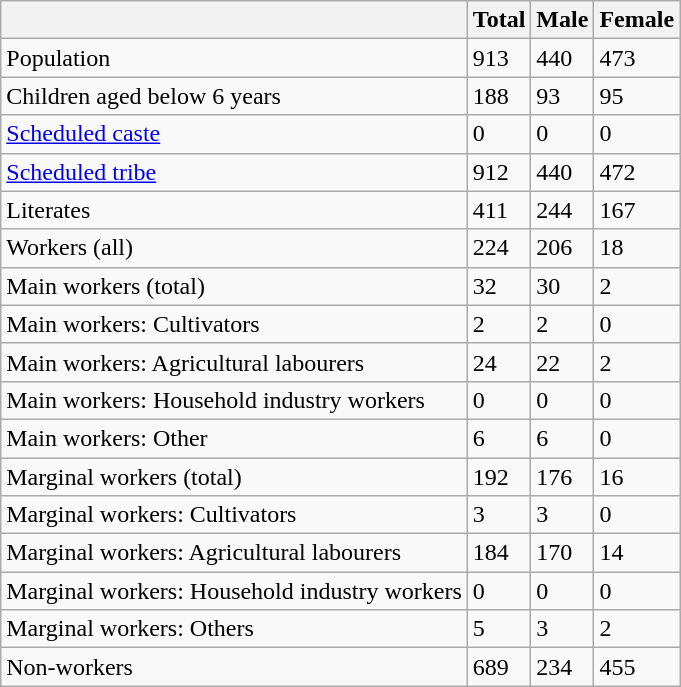<table class="wikitable sortable">
<tr>
<th></th>
<th>Total</th>
<th>Male</th>
<th>Female</th>
</tr>
<tr>
<td>Population</td>
<td>913</td>
<td>440</td>
<td>473</td>
</tr>
<tr>
<td>Children aged below 6 years</td>
<td>188</td>
<td>93</td>
<td>95</td>
</tr>
<tr>
<td><a href='#'>Scheduled caste</a></td>
<td>0</td>
<td>0</td>
<td>0</td>
</tr>
<tr>
<td><a href='#'>Scheduled tribe</a></td>
<td>912</td>
<td>440</td>
<td>472</td>
</tr>
<tr>
<td>Literates</td>
<td>411</td>
<td>244</td>
<td>167</td>
</tr>
<tr>
<td>Workers (all)</td>
<td>224</td>
<td>206</td>
<td>18</td>
</tr>
<tr>
<td>Main workers (total)</td>
<td>32</td>
<td>30</td>
<td>2</td>
</tr>
<tr>
<td>Main workers: Cultivators</td>
<td>2</td>
<td>2</td>
<td>0</td>
</tr>
<tr>
<td>Main workers: Agricultural labourers</td>
<td>24</td>
<td>22</td>
<td>2</td>
</tr>
<tr>
<td>Main workers: Household industry workers</td>
<td>0</td>
<td>0</td>
<td>0</td>
</tr>
<tr>
<td>Main workers: Other</td>
<td>6</td>
<td>6</td>
<td>0</td>
</tr>
<tr>
<td>Marginal workers (total)</td>
<td>192</td>
<td>176</td>
<td>16</td>
</tr>
<tr>
<td>Marginal workers: Cultivators</td>
<td>3</td>
<td>3</td>
<td>0</td>
</tr>
<tr>
<td>Marginal workers: Agricultural labourers</td>
<td>184</td>
<td>170</td>
<td>14</td>
</tr>
<tr>
<td>Marginal workers: Household industry workers</td>
<td>0</td>
<td>0</td>
<td>0</td>
</tr>
<tr>
<td>Marginal workers: Others</td>
<td>5</td>
<td>3</td>
<td>2</td>
</tr>
<tr>
<td>Non-workers</td>
<td>689</td>
<td>234</td>
<td>455</td>
</tr>
</table>
